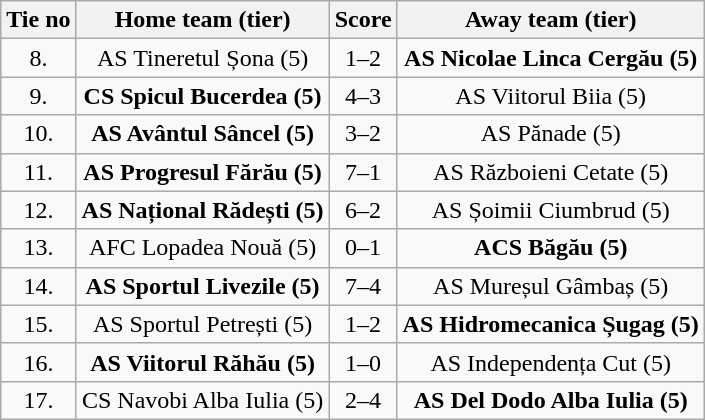<table class="wikitable" style="text-align: center">
<tr>
<th>Tie no</th>
<th>Home team (tier)</th>
<th>Score</th>
<th>Away team (tier)</th>
</tr>
<tr>
<td>8.</td>
<td>AS Tineretul Șona (5)</td>
<td>1–2</td>
<td><strong>AS Nicolae Linca Cergău (5)</strong></td>
</tr>
<tr>
<td>9.</td>
<td><strong>CS Spicul Bucerdea (5)</strong></td>
<td>4–3</td>
<td>AS Viitorul Biia (5)</td>
</tr>
<tr>
<td>10.</td>
<td><strong>AS Avântul Sâncel (5)</strong></td>
<td>3–2</td>
<td>AS Pănade (5)</td>
</tr>
<tr>
<td>11.</td>
<td><strong>AS Progresul Fărău (5)</strong></td>
<td>7–1</td>
<td>AS Războieni Cetate (5)</td>
</tr>
<tr>
<td>12.</td>
<td><strong>AS Național Rădești (5)</strong></td>
<td>6–2</td>
<td>AS Șoimii Ciumbrud (5)</td>
</tr>
<tr>
<td>13.</td>
<td>AFC Lopadea Nouă (5)</td>
<td>0–1</td>
<td><strong>ACS Băgău (5)</strong></td>
</tr>
<tr>
<td>14.</td>
<td><strong>AS Sportul Livezile (5)</strong></td>
<td>7–4</td>
<td>AS Mureșul Gâmbaș (5)</td>
</tr>
<tr>
<td>15.</td>
<td>AS Sportul Petrești (5)</td>
<td>1–2</td>
<td><strong>AS Hidromecanica Șugag (5)</strong></td>
</tr>
<tr>
<td>16.</td>
<td><strong>AS Viitorul Răhău (5)</strong></td>
<td>1–0</td>
<td>AS Independența Cut (5)</td>
</tr>
<tr>
<td>17.</td>
<td>CS Navobi Alba Iulia (5)</td>
<td>2–4</td>
<td><strong>AS Del Dodo Alba Iulia (5)</strong></td>
</tr>
</table>
